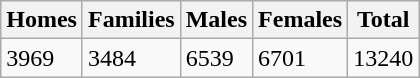<table class="wikitable">
<tr>
<th>Homes</th>
<th>Families</th>
<th>Males</th>
<th>Females</th>
<th>Total</th>
</tr>
<tr>
<td>3969</td>
<td>3484</td>
<td>6539</td>
<td>6701</td>
<td>13240</td>
</tr>
</table>
